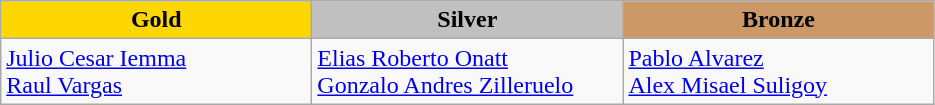<table class="wikitable" style="text-align:left">
<tr align="center">
<td width=200 bgcolor=gold><strong>Gold</strong></td>
<td width=200 bgcolor=silver><strong>Silver</strong></td>
<td width=200 bgcolor=CC9966><strong>Bronze</strong></td>
</tr>
<tr>
<td><a href='#'>Julio Cesar Iemma</a><br><a href='#'>Raul Vargas</a><br><em></em></td>
<td><a href='#'>Elias Roberto Onatt</a><br><a href='#'>Gonzalo Andres Zilleruelo</a><br><em></em></td>
<td><a href='#'>Pablo Alvarez</a><br><a href='#'>Alex Misael Suligoy</a><br><em></em></td>
</tr>
</table>
